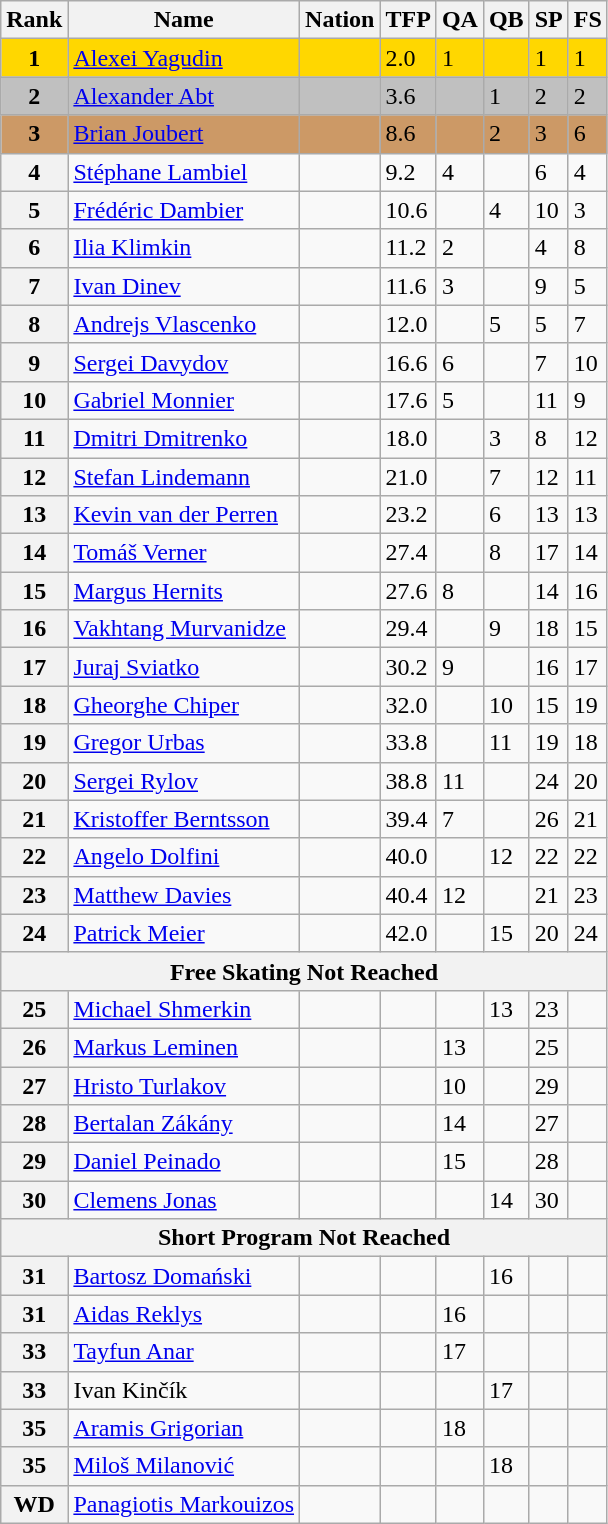<table class="wikitable">
<tr>
<th>Rank</th>
<th>Name</th>
<th>Nation</th>
<th>TFP</th>
<th>QA</th>
<th>QB</th>
<th>SP</th>
<th>FS</th>
</tr>
<tr bgcolor="gold">
<td align="center"><strong>1</strong></td>
<td><a href='#'>Alexei Yagudin</a></td>
<td></td>
<td>2.0</td>
<td>1</td>
<td></td>
<td>1</td>
<td>1</td>
</tr>
<tr bgcolor="silver">
<td align="center"><strong>2</strong></td>
<td><a href='#'>Alexander Abt</a></td>
<td></td>
<td>3.6</td>
<td></td>
<td>1</td>
<td>2</td>
<td>2</td>
</tr>
<tr bgcolor="cc9966">
<td align="center"><strong>3</strong></td>
<td><a href='#'>Brian Joubert</a></td>
<td></td>
<td>8.6</td>
<td></td>
<td>2</td>
<td>3</td>
<td>6</td>
</tr>
<tr>
<th>4</th>
<td><a href='#'>Stéphane Lambiel</a></td>
<td></td>
<td>9.2</td>
<td>4</td>
<td></td>
<td>6</td>
<td>4</td>
</tr>
<tr>
<th>5</th>
<td><a href='#'>Frédéric Dambier</a></td>
<td></td>
<td>10.6</td>
<td></td>
<td>4</td>
<td>10</td>
<td>3</td>
</tr>
<tr>
<th>6</th>
<td><a href='#'>Ilia Klimkin</a></td>
<td></td>
<td>11.2</td>
<td>2</td>
<td></td>
<td>4</td>
<td>8</td>
</tr>
<tr>
<th>7</th>
<td><a href='#'>Ivan Dinev</a></td>
<td></td>
<td>11.6</td>
<td>3</td>
<td></td>
<td>9</td>
<td>5</td>
</tr>
<tr>
<th>8</th>
<td><a href='#'>Andrejs Vlascenko</a></td>
<td></td>
<td>12.0</td>
<td></td>
<td>5</td>
<td>5</td>
<td>7</td>
</tr>
<tr>
<th>9</th>
<td><a href='#'>Sergei Davydov</a></td>
<td></td>
<td>16.6</td>
<td>6</td>
<td></td>
<td>7</td>
<td>10</td>
</tr>
<tr>
<th>10</th>
<td><a href='#'>Gabriel Monnier</a></td>
<td></td>
<td>17.6</td>
<td>5</td>
<td></td>
<td>11</td>
<td>9</td>
</tr>
<tr>
<th>11</th>
<td><a href='#'>Dmitri Dmitrenko</a></td>
<td></td>
<td>18.0</td>
<td></td>
<td>3</td>
<td>8</td>
<td>12</td>
</tr>
<tr>
<th>12</th>
<td><a href='#'>Stefan Lindemann</a></td>
<td></td>
<td>21.0</td>
<td></td>
<td>7</td>
<td>12</td>
<td>11</td>
</tr>
<tr>
<th>13</th>
<td><a href='#'>Kevin van der Perren</a></td>
<td></td>
<td>23.2</td>
<td></td>
<td>6</td>
<td>13</td>
<td>13</td>
</tr>
<tr>
<th>14</th>
<td><a href='#'>Tomáš Verner</a></td>
<td></td>
<td>27.4</td>
<td></td>
<td>8</td>
<td>17</td>
<td>14</td>
</tr>
<tr>
<th>15</th>
<td><a href='#'>Margus Hernits</a></td>
<td></td>
<td>27.6</td>
<td>8</td>
<td></td>
<td>14</td>
<td>16</td>
</tr>
<tr>
<th>16</th>
<td><a href='#'>Vakhtang Murvanidze</a></td>
<td></td>
<td>29.4</td>
<td></td>
<td>9</td>
<td>18</td>
<td>15</td>
</tr>
<tr>
<th>17</th>
<td><a href='#'>Juraj Sviatko</a></td>
<td></td>
<td>30.2</td>
<td>9</td>
<td></td>
<td>16</td>
<td>17</td>
</tr>
<tr>
<th>18</th>
<td><a href='#'>Gheorghe Chiper</a></td>
<td></td>
<td>32.0</td>
<td></td>
<td>10</td>
<td>15</td>
<td>19</td>
</tr>
<tr>
<th>19</th>
<td><a href='#'>Gregor Urbas</a></td>
<td></td>
<td>33.8</td>
<td></td>
<td>11</td>
<td>19</td>
<td>18</td>
</tr>
<tr>
<th>20</th>
<td><a href='#'>Sergei Rylov</a></td>
<td></td>
<td>38.8</td>
<td>11</td>
<td></td>
<td>24</td>
<td>20</td>
</tr>
<tr>
<th>21</th>
<td><a href='#'>Kristoffer Berntsson</a></td>
<td></td>
<td>39.4</td>
<td>7</td>
<td></td>
<td>26</td>
<td>21</td>
</tr>
<tr>
<th>22</th>
<td><a href='#'>Angelo Dolfini</a></td>
<td></td>
<td>40.0</td>
<td></td>
<td>12</td>
<td>22</td>
<td>22</td>
</tr>
<tr>
<th>23</th>
<td><a href='#'>Matthew Davies</a></td>
<td></td>
<td>40.4</td>
<td>12</td>
<td></td>
<td>21</td>
<td>23</td>
</tr>
<tr>
<th>24</th>
<td><a href='#'>Patrick Meier</a></td>
<td></td>
<td>42.0</td>
<td></td>
<td>15</td>
<td>20</td>
<td>24</td>
</tr>
<tr>
<th colspan=8>Free Skating Not Reached</th>
</tr>
<tr>
<th>25</th>
<td><a href='#'>Michael Shmerkin</a></td>
<td></td>
<td></td>
<td></td>
<td>13</td>
<td>23</td>
<td></td>
</tr>
<tr>
<th>26</th>
<td><a href='#'>Markus Leminen</a></td>
<td></td>
<td></td>
<td>13</td>
<td></td>
<td>25</td>
<td></td>
</tr>
<tr>
<th>27</th>
<td><a href='#'>Hristo Turlakov</a></td>
<td></td>
<td></td>
<td>10</td>
<td></td>
<td>29</td>
<td></td>
</tr>
<tr>
<th>28</th>
<td><a href='#'>Bertalan Zákány</a></td>
<td></td>
<td></td>
<td>14</td>
<td></td>
<td>27</td>
<td></td>
</tr>
<tr>
<th>29</th>
<td><a href='#'>Daniel Peinado</a></td>
<td></td>
<td></td>
<td>15</td>
<td></td>
<td>28</td>
<td></td>
</tr>
<tr>
<th>30</th>
<td><a href='#'>Clemens Jonas</a></td>
<td></td>
<td></td>
<td></td>
<td>14</td>
<td>30</td>
<td></td>
</tr>
<tr>
<th colspan=8>Short Program Not Reached</th>
</tr>
<tr>
<th>31</th>
<td><a href='#'>Bartosz Domański</a></td>
<td></td>
<td></td>
<td></td>
<td>16</td>
<td></td>
<td></td>
</tr>
<tr>
<th>31</th>
<td><a href='#'>Aidas Reklys</a></td>
<td></td>
<td></td>
<td>16</td>
<td></td>
<td></td>
<td></td>
</tr>
<tr>
<th>33</th>
<td><a href='#'>Tayfun Anar</a></td>
<td></td>
<td></td>
<td>17</td>
<td></td>
<td></td>
<td></td>
</tr>
<tr>
<th>33</th>
<td>Ivan Kinčík</td>
<td></td>
<td></td>
<td></td>
<td>17</td>
<td></td>
<td></td>
</tr>
<tr>
<th>35</th>
<td><a href='#'>Aramis Grigorian</a></td>
<td></td>
<td></td>
<td>18</td>
<td></td>
<td></td>
<td></td>
</tr>
<tr>
<th>35</th>
<td><a href='#'>Miloš Milanović</a></td>
<td></td>
<td></td>
<td></td>
<td>18</td>
<td></td>
<td></td>
</tr>
<tr>
<th>WD</th>
<td><a href='#'>Panagiotis Markouizos</a></td>
<td></td>
<td></td>
<td></td>
<td></td>
<td></td>
<td></td>
</tr>
</table>
